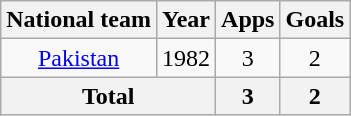<table class="wikitable" style="text-align: center;">
<tr>
<th>National team</th>
<th>Year</th>
<th>Apps</th>
<th>Goals</th>
</tr>
<tr>
<td><a href='#'>Pakistan</a></td>
<td>1982</td>
<td>3</td>
<td>2</td>
</tr>
<tr>
<th colspan="2">Total</th>
<th>3</th>
<th>2</th>
</tr>
</table>
